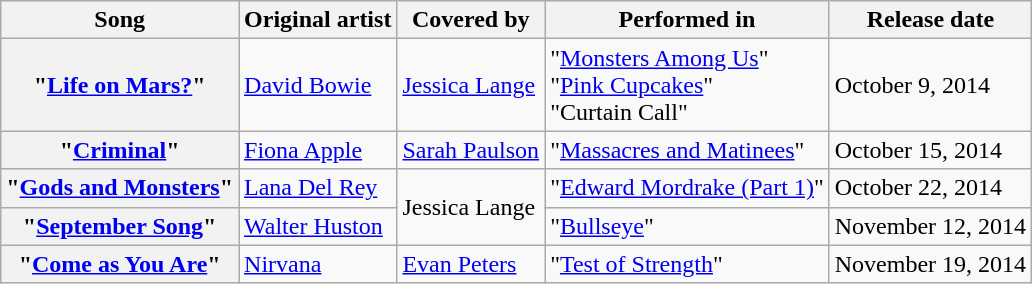<table class="wikitable plainrowheaders">
<tr>
<th scope="col">Song</th>
<th scope="col">Original artist</th>
<th scope="col">Covered by</th>
<th scope="col">Performed in</th>
<th scope="col">Release date</th>
</tr>
<tr>
<th scope="row">"<a href='#'>Life on Mars?</a>"</th>
<td><a href='#'>David Bowie</a></td>
<td><a href='#'>Jessica Lange</a></td>
<td>"<a href='#'>Monsters Among Us</a>"<br>"<a href='#'>Pink Cupcakes</a>"<br>"Curtain Call"</td>
<td>October 9, 2014</td>
</tr>
<tr>
<th scope="row">"<a href='#'>Criminal</a>"</th>
<td><a href='#'>Fiona Apple</a></td>
<td><a href='#'>Sarah Paulson</a></td>
<td>"<a href='#'>Massacres and Matinees</a>"</td>
<td>October 15, 2014</td>
</tr>
<tr>
<th scope="row">"<a href='#'>Gods and Monsters</a>"</th>
<td><a href='#'>Lana Del Rey</a></td>
<td rowspan="2">Jessica Lange</td>
<td>"<a href='#'>Edward Mordrake (Part 1)</a>"</td>
<td>October 22, 2014</td>
</tr>
<tr>
<th scope="row">"<a href='#'>September Song</a>"</th>
<td><a href='#'>Walter Huston</a></td>
<td>"<a href='#'>Bullseye</a>"</td>
<td>November 12, 2014</td>
</tr>
<tr>
<th scope="row">"<a href='#'>Come as You Are</a>"</th>
<td><a href='#'>Nirvana</a></td>
<td><a href='#'>Evan Peters</a></td>
<td>"<a href='#'>Test of Strength</a>"</td>
<td>November 19, 2014</td>
</tr>
</table>
